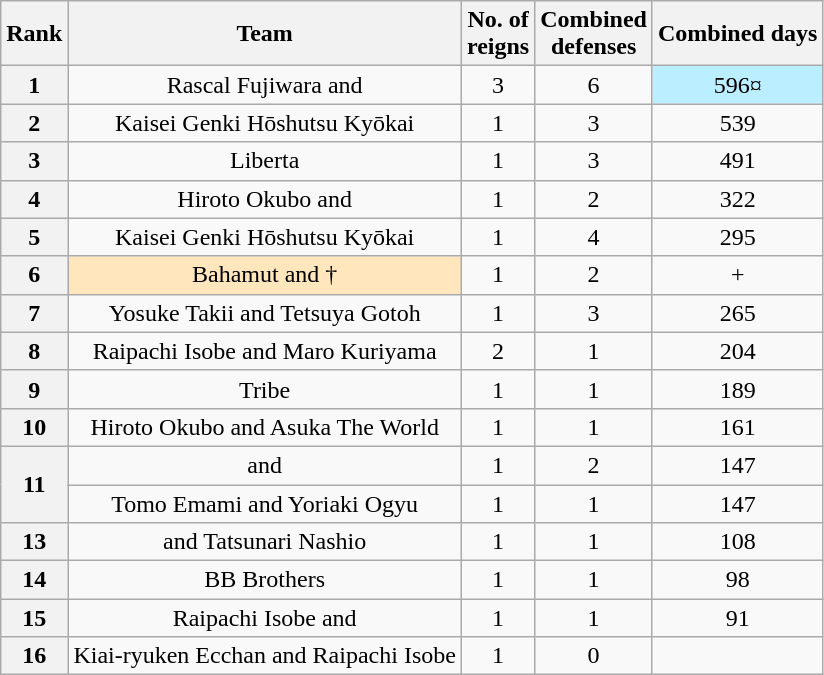<table class="wikitable sortable" style="text-align: center">
<tr>
<th>Rank</th>
<th>Team</th>
<th data-sort-type="number">No. of<br>reigns</th>
<th data-sort-type="number">Combined<br>defenses</th>
<th data-sort-type="number">Combined days</th>
</tr>
<tr>
<th>1</th>
<td>Rascal Fujiwara and </td>
<td>3</td>
<td>6</td>
<td style="background-color:#bbeeff">596¤</td>
</tr>
<tr>
<th>2</th>
<td>Kaisei Genki Hōshutsu Kyōkai<br></td>
<td>1</td>
<td>3</td>
<td>539</td>
</tr>
<tr>
<th>3</th>
<td>Liberta<br></td>
<td>1</td>
<td>3</td>
<td>491</td>
</tr>
<tr>
<th>4</th>
<td>Hiroto Okubo and </td>
<td>1</td>
<td>2</td>
<td>322</td>
</tr>
<tr>
<th>5</th>
<td>Kaisei Genki Hōshutsu Kyōkai<br></td>
<td>1</td>
<td>4</td>
<td>295</td>
</tr>
<tr>
<th>6</th>
<td style="background-color: #ffe6bd">Bahamut and  †</td>
<td>1</td>
<td>2</td>
<td>+</td>
</tr>
<tr>
<th>7</th>
<td>Yosuke Takii and Tetsuya Gotoh</td>
<td>1</td>
<td>3</td>
<td>265</td>
</tr>
<tr>
<th>8</th>
<td>Raipachi Isobe and Maro Kuriyama</td>
<td>2</td>
<td>1</td>
<td>204</td>
</tr>
<tr>
<th>9</th>
<td>Tribe<br></td>
<td>1</td>
<td>1</td>
<td>189</td>
</tr>
<tr>
<th>10</th>
<td>Hiroto Okubo and Asuka The World</td>
<td>1</td>
<td>1</td>
<td>161</td>
</tr>
<tr>
<th rowspan="2">11</th>
<td> and </td>
<td>1</td>
<td>2</td>
<td>147</td>
</tr>
<tr>
<td>Tomo Emami and Yoriaki Ogyu</td>
<td>1</td>
<td>1</td>
<td>147</td>
</tr>
<tr>
<th>13</th>
<td> and Tatsunari Nashio</td>
<td>1</td>
<td>1</td>
<td>108</td>
</tr>
<tr>
<th>14</th>
<td>BB Brothers<br></td>
<td>1</td>
<td>1</td>
<td>98</td>
</tr>
<tr>
<th>15</th>
<td>Raipachi Isobe and </td>
<td>1</td>
<td>1</td>
<td>91</td>
</tr>
<tr>
<th>16</th>
<td>Kiai-ryuken Ecchan and Raipachi Isobe</td>
<td>1</td>
<td>0</td>
<td></td>
</tr>
</table>
